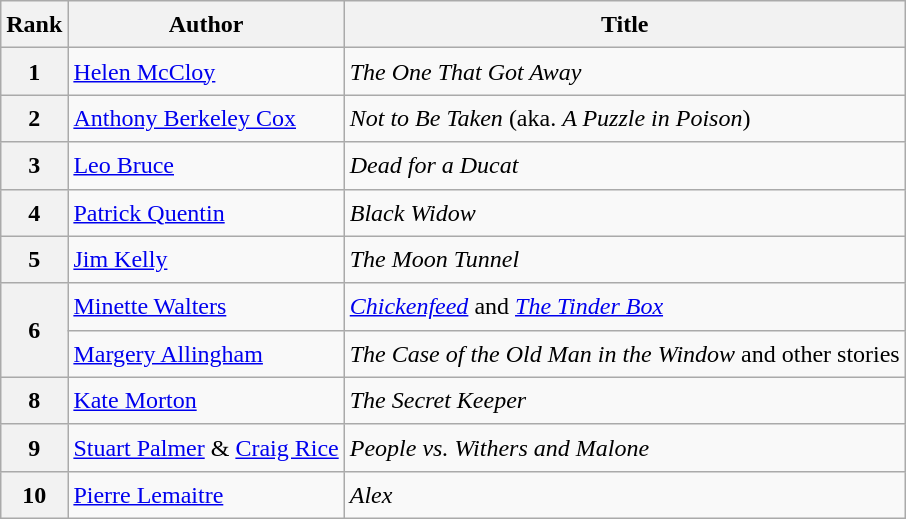<table class="wikitable sortable" style="font-size:1.00em; line-height:1.5em;">
<tr>
<th>Rank</th>
<th>Author</th>
<th>Title</th>
</tr>
<tr>
<th>1</th>
<td><a href='#'>Helen McCloy</a></td>
<td><em>The One That Got Away</em></td>
</tr>
<tr>
<th>2</th>
<td><a href='#'>Anthony Berkeley Cox</a></td>
<td><em>Not to Be Taken</em> (aka. <em>A Puzzle in Poison</em>)</td>
</tr>
<tr>
<th>3</th>
<td><a href='#'>Leo Bruce</a></td>
<td><em>Dead for a Ducat</em></td>
</tr>
<tr>
<th>4</th>
<td><a href='#'>Patrick Quentin</a></td>
<td><em>Black Widow</em></td>
</tr>
<tr>
<th>5</th>
<td><a href='#'>Jim Kelly</a></td>
<td><em>The Moon Tunnel</em></td>
</tr>
<tr>
<th rowspan="2">6</th>
<td><a href='#'>Minette Walters</a></td>
<td><em><a href='#'>Chickenfeed</a></em> and <em><a href='#'>The Tinder Box</a></em></td>
</tr>
<tr>
<td><a href='#'>Margery Allingham</a></td>
<td><em>The Case of the Old Man in the Window</em> and other stories</td>
</tr>
<tr>
<th>8</th>
<td><a href='#'>Kate Morton</a></td>
<td><em>The Secret Keeper</em></td>
</tr>
<tr>
<th>9</th>
<td><a href='#'>Stuart Palmer</a> & <a href='#'>Craig Rice</a></td>
<td><em>People vs. Withers and Malone</em></td>
</tr>
<tr>
<th>10</th>
<td><a href='#'>Pierre Lemaitre</a></td>
<td><em>Alex</em></td>
</tr>
</table>
